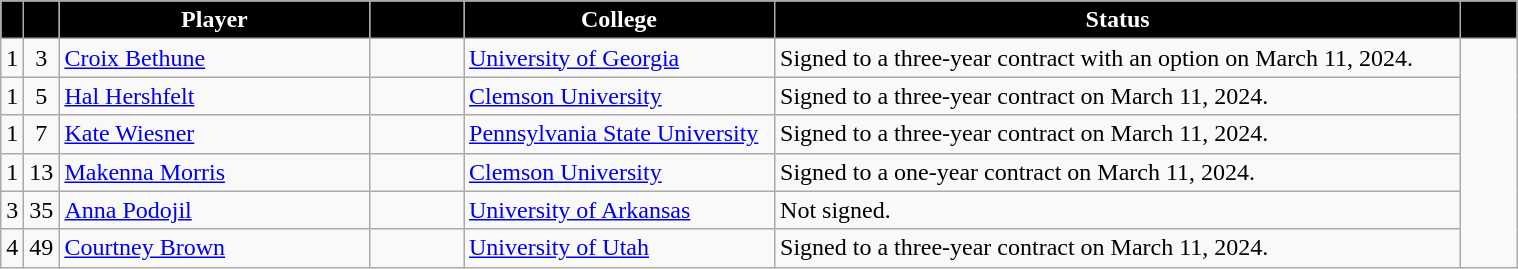<table class="wikitable sortable" style="text-align:left;">
<tr>
<th style="background:#000; color:#fff;"></th>
<th style="background:#000; color:#fff;"></th>
<th style="background:#000; color:#fff; width:200px;">Player</th>
<th style="background:#000; color:#fff; width:55px;"></th>
<th style="background:#000; color:#fff; width:200px;">College</th>
<th style="background:#000; color:#fff; width:450px;">Status</th>
<th style="background:#000; color:#fff; width:30px;"></th>
</tr>
<tr>
<td align="center">1</td>
<td align="center">3</td>
<td> <a href='#'>Croix Bethune</a></td>
<td></td>
<td> <a href='#'>University of Georgia</a></td>
<td>Signed to a three-year contract with an option on March 11, 2024.</td>
<td rowspan="6"></td>
</tr>
<tr>
<td align="center">1</td>
<td align="center">5</td>
<td> <a href='#'>Hal Hershfelt</a></td>
<td></td>
<td> <a href='#'>Clemson University</a></td>
<td>Signed to a three-year contract on March 11, 2024.</td>
</tr>
<tr>
<td align="center">1</td>
<td align="center">7</td>
<td> <a href='#'>Kate Wiesner</a></td>
<td></td>
<td> <a href='#'>Pennsylvania State University</a></td>
<td>Signed to a three-year contract on March 11, 2024.</td>
</tr>
<tr>
<td align="center">1</td>
<td align="center">13</td>
<td> <a href='#'>Makenna Morris</a></td>
<td></td>
<td> <a href='#'>Clemson University</a></td>
<td>Signed to a one-year contract on March 11, 2024.</td>
</tr>
<tr>
<td align="center">3</td>
<td align="center">35</td>
<td> <a href='#'>Anna Podojil</a></td>
<td></td>
<td> <a href='#'>University of Arkansas</a></td>
<td>Not signed.</td>
</tr>
<tr>
<td align="center">4</td>
<td align="center">49</td>
<td> <a href='#'>Courtney Brown</a></td>
<td></td>
<td> <a href='#'>University of Utah</a></td>
<td>Signed to a three-year contract on March 11, 2024.</td>
</tr>
</table>
